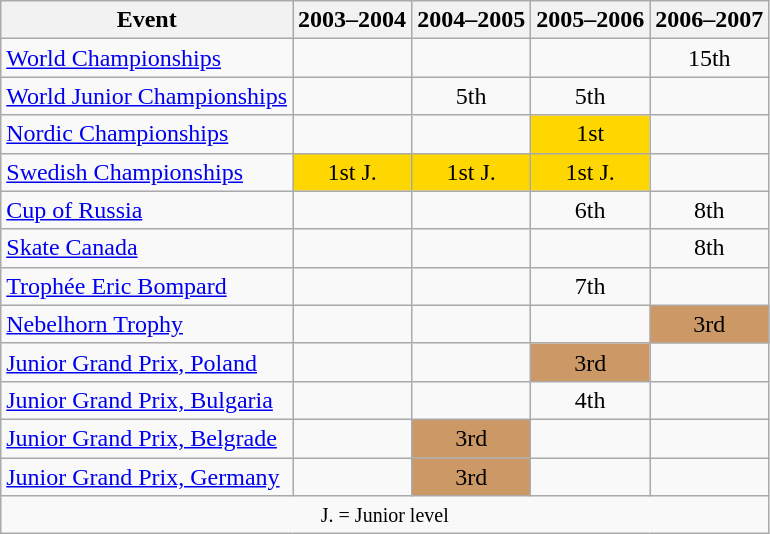<table class="wikitable" style="text-align:center">
<tr>
<th>Event</th>
<th>2003–2004</th>
<th>2004–2005</th>
<th>2005–2006</th>
<th>2006–2007</th>
</tr>
<tr>
<td align=left><a href='#'>World Championships</a></td>
<td></td>
<td></td>
<td></td>
<td>15th</td>
</tr>
<tr>
<td align=left><a href='#'>World Junior Championships</a></td>
<td></td>
<td>5th</td>
<td>5th</td>
<td></td>
</tr>
<tr>
<td align=left><a href='#'>Nordic Championships</a></td>
<td></td>
<td></td>
<td bgcolor=gold>1st</td>
<td></td>
</tr>
<tr>
<td align=left><a href='#'>Swedish Championships</a></td>
<td bgcolor=gold>1st J.</td>
<td bgcolor=gold>1st J.</td>
<td bgcolor=gold>1st J.</td>
<td></td>
</tr>
<tr>
<td align=left><a href='#'>Cup of Russia</a></td>
<td></td>
<td></td>
<td>6th</td>
<td>8th</td>
</tr>
<tr>
<td align=left><a href='#'>Skate Canada</a></td>
<td></td>
<td></td>
<td></td>
<td>8th</td>
</tr>
<tr>
<td align=left><a href='#'>Trophée Eric Bompard</a></td>
<td></td>
<td></td>
<td>7th</td>
<td></td>
</tr>
<tr>
<td align=left><a href='#'>Nebelhorn Trophy</a></td>
<td></td>
<td></td>
<td></td>
<td bgcolor=cc9966>3rd</td>
</tr>
<tr>
<td align=left><a href='#'>Junior Grand Prix, Poland</a></td>
<td></td>
<td></td>
<td bgcolor=cc9966>3rd</td>
<td></td>
</tr>
<tr>
<td align=left><a href='#'>Junior Grand Prix, Bulgaria</a></td>
<td></td>
<td></td>
<td>4th</td>
<td></td>
</tr>
<tr>
<td align=left><a href='#'>Junior Grand Prix, Belgrade</a></td>
<td></td>
<td bgcolor=cc9966>3rd</td>
<td></td>
<td></td>
</tr>
<tr>
<td align=left><a href='#'>Junior Grand Prix, Germany</a></td>
<td></td>
<td bgcolor=cc9966>3rd</td>
<td></td>
<td></td>
</tr>
<tr>
<td colspan=5 align=center><small> J. = Junior level </small></td>
</tr>
</table>
